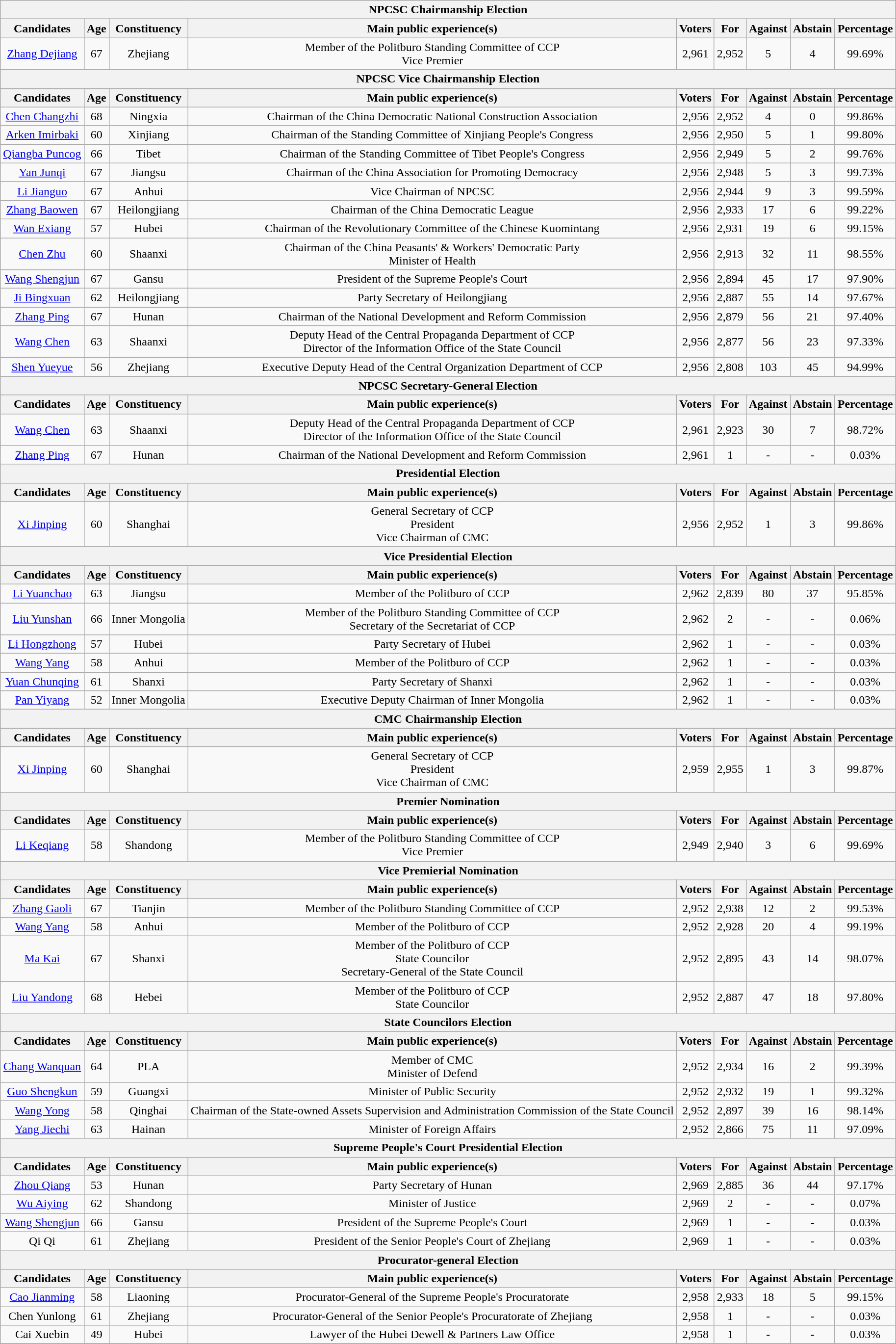<table class="wikitable" style="text-align: center;">
<tr>
<th colspan=9>NPCSC Chairmanship Election</th>
</tr>
<tr>
<th>Candidates</th>
<th>Age</th>
<th>Constituency</th>
<th>Main public experience(s)</th>
<th>Voters</th>
<th>For</th>
<th>Against</th>
<th>Abstain</th>
<th>Percentage</th>
</tr>
<tr>
<td><a href='#'>Zhang Dejiang</a> </td>
<td>67</td>
<td>Zhejiang</td>
<td>Member of the Politburo Standing Committee of CCP<br>Vice Premier</td>
<td>2,961</td>
<td>2,952</td>
<td>5</td>
<td>4</td>
<td>99.69%</td>
</tr>
<tr>
<th colspan=9>NPCSC Vice Chairmanship Election</th>
</tr>
<tr>
<th>Candidates</th>
<th>Age</th>
<th>Constituency</th>
<th>Main public experience(s)</th>
<th>Voters</th>
<th>For</th>
<th>Against</th>
<th>Abstain</th>
<th>Percentage</th>
</tr>
<tr>
<td><a href='#'>Chen Changzhi</a> </td>
<td>68</td>
<td>Ningxia</td>
<td>Chairman of the China Democratic National Construction Association</td>
<td>2,956</td>
<td>2,952</td>
<td>4</td>
<td>0</td>
<td>99.86%</td>
</tr>
<tr>
<td><a href='#'>Arken Imirbaki</a> </td>
<td>60</td>
<td>Xinjiang</td>
<td>Chairman of the Standing Committee of Xinjiang People's Congress</td>
<td>2,956</td>
<td>2,950</td>
<td>5</td>
<td>1</td>
<td>99.80%</td>
</tr>
<tr>
<td><a href='#'>Qiangba Puncog</a> </td>
<td>66</td>
<td>Tibet</td>
<td>Chairman of the Standing Committee of Tibet People's Congress</td>
<td>2,956</td>
<td>2,949</td>
<td>5</td>
<td>2</td>
<td>99.76%</td>
</tr>
<tr>
<td><a href='#'>Yan Junqi</a> </td>
<td>67</td>
<td>Jiangsu</td>
<td>Chairman of the China Association for Promoting Democracy</td>
<td>2,956</td>
<td>2,948</td>
<td>5</td>
<td>3</td>
<td>99.73%</td>
</tr>
<tr>
<td><a href='#'>Li Jianguo</a> </td>
<td>67</td>
<td>Anhui</td>
<td>Vice Chairman of NPCSC</td>
<td>2,956</td>
<td>2,944</td>
<td>9</td>
<td>3</td>
<td>99.59%</td>
</tr>
<tr>
<td><a href='#'>Zhang Baowen</a> </td>
<td>67</td>
<td>Heilongjiang</td>
<td>Chairman of the China Democratic League</td>
<td>2,956</td>
<td>2,933</td>
<td>17</td>
<td>6</td>
<td>99.22%</td>
</tr>
<tr>
<td><a href='#'>Wan Exiang</a> </td>
<td>57</td>
<td>Hubei</td>
<td>Chairman of the Revolutionary Committee of the Chinese Kuomintang</td>
<td>2,956</td>
<td>2,931</td>
<td>19</td>
<td>6</td>
<td>99.15%</td>
</tr>
<tr>
<td><a href='#'>Chen Zhu</a> </td>
<td>60</td>
<td>Shaanxi</td>
<td>Chairman of the China Peasants' & Workers' Democratic Party<br>Minister of Health</td>
<td>2,956</td>
<td>2,913</td>
<td>32</td>
<td>11</td>
<td>98.55%</td>
</tr>
<tr>
<td><a href='#'>Wang Shengjun</a> </td>
<td>67</td>
<td>Gansu</td>
<td>President of the Supreme People's Court</td>
<td>2,956</td>
<td>2,894</td>
<td>45</td>
<td>17</td>
<td>97.90%</td>
</tr>
<tr>
<td><a href='#'>Ji Bingxuan</a> </td>
<td>62</td>
<td>Heilongjiang</td>
<td>Party Secretary of Heilongjiang</td>
<td>2,956</td>
<td>2,887</td>
<td>55</td>
<td>14</td>
<td>97.67%</td>
</tr>
<tr>
<td><a href='#'>Zhang Ping</a> </td>
<td>67</td>
<td>Hunan</td>
<td>Chairman of the National Development and Reform Commission</td>
<td>2,956</td>
<td>2,879</td>
<td>56</td>
<td>21</td>
<td>97.40%</td>
</tr>
<tr>
<td><a href='#'>Wang Chen</a> </td>
<td>63</td>
<td>Shaanxi</td>
<td>Deputy Head of the Central Propaganda Department of CCP<br>Director of the Information Office of the State Council</td>
<td>2,956</td>
<td>2,877</td>
<td>56</td>
<td>23</td>
<td>97.33%</td>
</tr>
<tr>
<td><a href='#'>Shen Yueyue</a> </td>
<td>56</td>
<td>Zhejiang</td>
<td>Executive Deputy Head of the Central Organization Department of CCP</td>
<td>2,956</td>
<td>2,808</td>
<td>103</td>
<td>45</td>
<td>94.99%</td>
</tr>
<tr>
<th colspan=9>NPCSC Secretary-General Election</th>
</tr>
<tr>
<th>Candidates</th>
<th>Age</th>
<th>Constituency</th>
<th>Main public experience(s)</th>
<th>Voters</th>
<th>For</th>
<th>Against</th>
<th>Abstain</th>
<th>Percentage</th>
</tr>
<tr>
<td><a href='#'>Wang Chen</a> </td>
<td>63</td>
<td>Shaanxi</td>
<td>Deputy Head of the Central Propaganda Department of CCP<br>Director of the Information Office of the State Council</td>
<td>2,961</td>
<td>2,923</td>
<td>30</td>
<td>7</td>
<td>98.72%</td>
</tr>
<tr>
<td><a href='#'>Zhang Ping</a></td>
<td>67</td>
<td>Hunan</td>
<td>Chairman of the National Development and Reform Commission</td>
<td>2,961</td>
<td>1</td>
<td>-</td>
<td>-</td>
<td>0.03%</td>
</tr>
<tr>
<th colspan=9>Presidential Election</th>
</tr>
<tr>
<th>Candidates</th>
<th>Age</th>
<th>Constituency</th>
<th>Main public experience(s)</th>
<th>Voters</th>
<th>For</th>
<th>Against</th>
<th>Abstain</th>
<th>Percentage</th>
</tr>
<tr>
<td><a href='#'>Xi Jinping</a> </td>
<td>60</td>
<td>Shanghai</td>
<td>General Secretary of CCP<br>President<br>Vice Chairman of CMC</td>
<td>2,956</td>
<td>2,952</td>
<td>1</td>
<td>3</td>
<td>99.86%</td>
</tr>
<tr>
<th colspan=9>Vice Presidential Election</th>
</tr>
<tr>
<th>Candidates</th>
<th>Age</th>
<th>Constituency</th>
<th>Main public experience(s)</th>
<th>Voters</th>
<th>For</th>
<th>Against</th>
<th>Abstain</th>
<th>Percentage</th>
</tr>
<tr>
<td><a href='#'>Li Yuanchao</a> </td>
<td>63</td>
<td>Jiangsu</td>
<td>Member of the Politburo of CCP</td>
<td>2,962</td>
<td>2,839</td>
<td>80</td>
<td>37</td>
<td>95.85%</td>
</tr>
<tr>
<td><a href='#'>Liu Yunshan</a></td>
<td>66</td>
<td>Inner Mongolia</td>
<td>Member of the Politburo Standing Committee of CCP<br>Secretary of the Secretariat of CCP</td>
<td>2,962</td>
<td>2</td>
<td>-</td>
<td>-</td>
<td>0.06%</td>
</tr>
<tr>
<td><a href='#'>Li Hongzhong</a></td>
<td>57</td>
<td>Hubei</td>
<td>Party Secretary of Hubei</td>
<td>2,962</td>
<td>1</td>
<td>-</td>
<td>-</td>
<td>0.03%</td>
</tr>
<tr>
<td><a href='#'>Wang Yang</a></td>
<td>58</td>
<td>Anhui</td>
<td>Member of the Politburo of CCP</td>
<td>2,962</td>
<td>1</td>
<td>-</td>
<td>-</td>
<td>0.03%</td>
</tr>
<tr>
<td><a href='#'>Yuan Chunqing</a></td>
<td>61</td>
<td>Shanxi</td>
<td>Party Secretary of Shanxi</td>
<td>2,962</td>
<td>1</td>
<td>-</td>
<td>-</td>
<td>0.03%</td>
</tr>
<tr>
<td><a href='#'>Pan Yiyang</a></td>
<td>52</td>
<td>Inner Mongolia</td>
<td>Executive Deputy Chairman of Inner Mongolia</td>
<td>2,962</td>
<td>1</td>
<td>-</td>
<td>-</td>
<td>0.03%</td>
</tr>
<tr>
<th colspan=9>CMC Chairmanship Election</th>
</tr>
<tr>
<th>Candidates</th>
<th>Age</th>
<th>Constituency</th>
<th>Main public experience(s)</th>
<th>Voters</th>
<th>For</th>
<th>Against</th>
<th>Abstain</th>
<th>Percentage</th>
</tr>
<tr>
<td><a href='#'>Xi Jinping</a> </td>
<td>60</td>
<td>Shanghai</td>
<td>General Secretary of CCP<br>President<br>Vice Chairman of CMC</td>
<td>2,959</td>
<td>2,955</td>
<td>1</td>
<td>3</td>
<td>99.87%</td>
</tr>
<tr>
<th colspan=9>Premier Nomination</th>
</tr>
<tr>
<th>Candidates</th>
<th>Age</th>
<th>Constituency</th>
<th>Main public experience(s)</th>
<th>Voters</th>
<th>For</th>
<th>Against</th>
<th>Abstain</th>
<th>Percentage</th>
</tr>
<tr>
<td><a href='#'>Li Keqiang</a> </td>
<td>58</td>
<td>Shandong</td>
<td>Member of the Politburo Standing Committee of CCP<br>Vice Premier</td>
<td>2,949</td>
<td>2,940</td>
<td>3</td>
<td>6</td>
<td>99.69%</td>
</tr>
<tr>
<th colspan=9>Vice Premierial Nomination</th>
</tr>
<tr>
<th>Candidates</th>
<th>Age</th>
<th>Constituency</th>
<th>Main public experience(s)</th>
<th>Voters</th>
<th>For</th>
<th>Against</th>
<th>Abstain</th>
<th>Percentage</th>
</tr>
<tr>
<td><a href='#'>Zhang Gaoli</a> </td>
<td>67</td>
<td>Tianjin</td>
<td>Member of the Politburo Standing Committee of CCP</td>
<td>2,952</td>
<td>2,938</td>
<td>12</td>
<td>2</td>
<td>99.53%</td>
</tr>
<tr>
<td><a href='#'>Wang Yang</a> </td>
<td>58</td>
<td>Anhui</td>
<td>Member of the Politburo of CCP</td>
<td>2,952</td>
<td>2,928</td>
<td>20</td>
<td>4</td>
<td>99.19%</td>
</tr>
<tr>
<td><a href='#'>Ma Kai</a> </td>
<td>67</td>
<td>Shanxi</td>
<td>Member of the Politburo of CCP<br>State Councilor<br>Secretary-General of the State Council</td>
<td>2,952</td>
<td>2,895</td>
<td>43</td>
<td>14</td>
<td>98.07%</td>
</tr>
<tr>
<td><a href='#'>Liu Yandong</a> </td>
<td>68</td>
<td>Hebei</td>
<td>Member of the Politburo of CCP<br>State Councilor</td>
<td>2,952</td>
<td>2,887</td>
<td>47</td>
<td>18</td>
<td>97.80%</td>
</tr>
<tr>
<th colspan=9>State Councilors Election</th>
</tr>
<tr>
<th>Candidates</th>
<th>Age</th>
<th>Constituency</th>
<th>Main public experience(s)</th>
<th>Voters</th>
<th>For</th>
<th>Against</th>
<th>Abstain</th>
<th>Percentage</th>
</tr>
<tr>
<td><a href='#'>Chang Wanquan</a> </td>
<td>64</td>
<td>PLA</td>
<td>Member of CMC<br>Minister of Defend</td>
<td>2,952</td>
<td>2,934</td>
<td>16</td>
<td>2</td>
<td>99.39%</td>
</tr>
<tr>
<td><a href='#'>Guo Shengkun</a> </td>
<td>59</td>
<td>Guangxi</td>
<td>Minister of Public Security</td>
<td>2,952</td>
<td>2,932</td>
<td>19</td>
<td>1</td>
<td>99.32%</td>
</tr>
<tr>
<td><a href='#'>Wang Yong</a> </td>
<td>58</td>
<td>Qinghai</td>
<td>Chairman of the State-owned Assets Supervision and Administration Commission of the State Council</td>
<td>2,952</td>
<td>2,897</td>
<td>39</td>
<td>16</td>
<td>98.14%</td>
</tr>
<tr>
<td><a href='#'>Yang Jiechi</a> </td>
<td>63</td>
<td>Hainan</td>
<td>Minister of Foreign Affairs</td>
<td>2,952</td>
<td>2,866</td>
<td>75</td>
<td>11</td>
<td>97.09%</td>
</tr>
<tr>
<th colspan=9>Supreme People's Court Presidential Election</th>
</tr>
<tr>
<th>Candidates</th>
<th>Age</th>
<th>Constituency</th>
<th>Main public experience(s)</th>
<th>Voters</th>
<th>For</th>
<th>Against</th>
<th>Abstain</th>
<th>Percentage</th>
</tr>
<tr>
<td><a href='#'>Zhou Qiang</a> </td>
<td>53</td>
<td>Hunan</td>
<td>Party Secretary of Hunan</td>
<td>2,969</td>
<td>2,885</td>
<td>36</td>
<td>44</td>
<td>97.17%</td>
</tr>
<tr>
<td><a href='#'>Wu Aiying</a></td>
<td>62</td>
<td>Shandong</td>
<td>Minister of Justice</td>
<td>2,969</td>
<td>2</td>
<td>-</td>
<td>-</td>
<td>0.07%</td>
</tr>
<tr>
<td><a href='#'>Wang Shengjun</a></td>
<td>66</td>
<td>Gansu</td>
<td>President of the Supreme People's Court</td>
<td>2,969</td>
<td>1</td>
<td>-</td>
<td>-</td>
<td>0.03%</td>
</tr>
<tr>
<td>Qi Qi</td>
<td>61</td>
<td>Zhejiang</td>
<td>President of the Senior People's Court of Zhejiang</td>
<td>2,969</td>
<td>1</td>
<td>-</td>
<td>-</td>
<td>0.03%</td>
</tr>
<tr>
<th colspan=9>Procurator-general Election</th>
</tr>
<tr>
<th>Candidates</th>
<th>Age</th>
<th>Constituency</th>
<th>Main public experience(s)</th>
<th>Voters</th>
<th>For</th>
<th>Against</th>
<th>Abstain</th>
<th>Percentage</th>
</tr>
<tr>
<td><a href='#'>Cao Jianming</a> </td>
<td>58</td>
<td>Liaoning</td>
<td>Procurator-General of the Supreme People's Procuratorate</td>
<td>2,958</td>
<td>2,933</td>
<td>18</td>
<td>5</td>
<td>99.15%</td>
</tr>
<tr>
<td>Chen Yunlong</td>
<td>61</td>
<td>Zhejiang</td>
<td>Procurator-General of the Senior People's Procuratorate of Zhejiang</td>
<td>2,958</td>
<td>1</td>
<td>-</td>
<td>-</td>
<td>0.03%</td>
</tr>
<tr>
<td>Cai Xuebin</td>
<td>49</td>
<td>Hubei</td>
<td>Lawyer of the Hubei Dewell & Partners Law Office</td>
<td>2,958</td>
<td>1</td>
<td>-</td>
<td>-</td>
<td>0.03%</td>
</tr>
<tr>
</tr>
<tr>
</tr>
</table>
